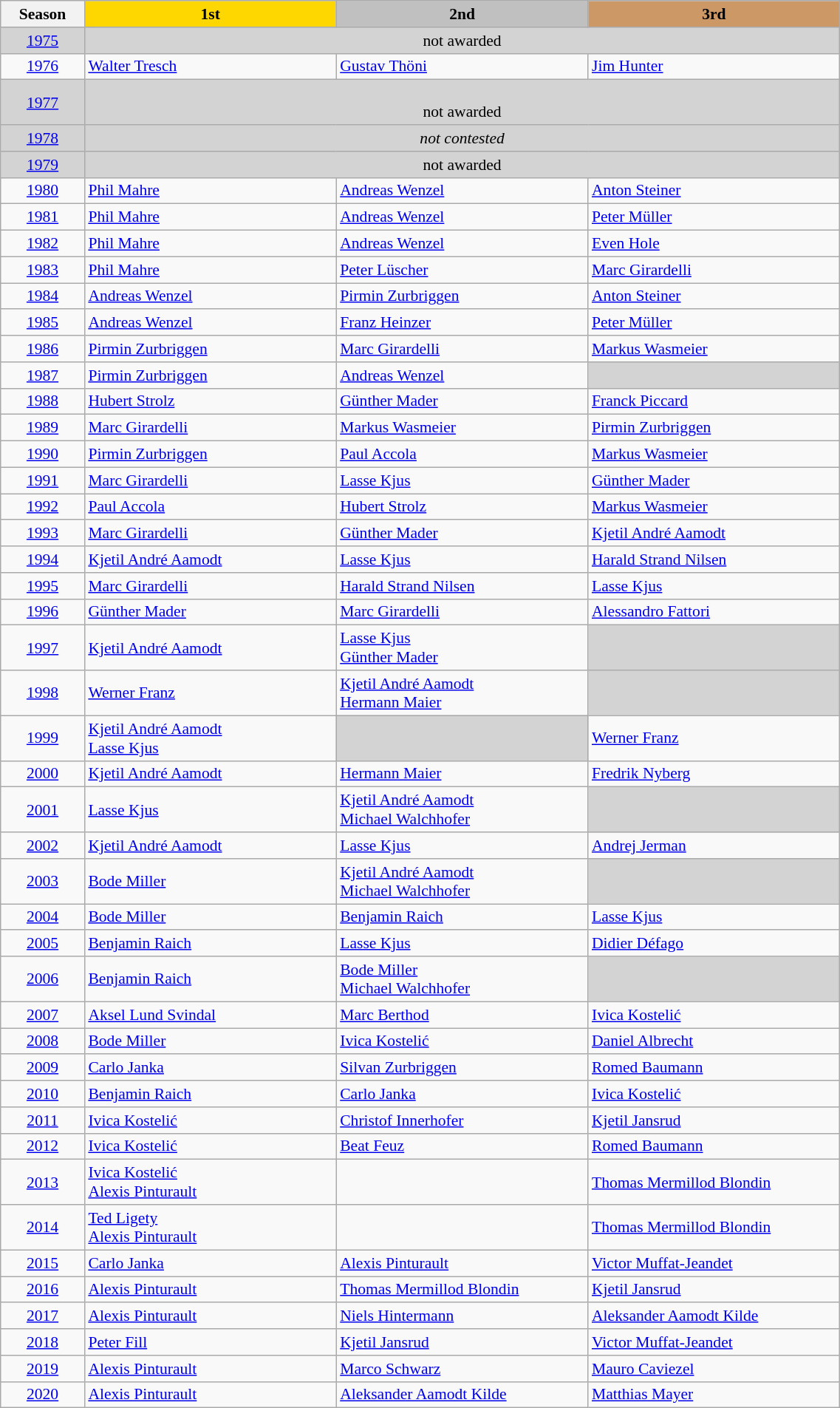<table class="wikitable sortable" width=60% style="font-size:90%; text-align:left;">
<tr>
<th style=width:10%>Season</th>
<th style="background:gold; width:30%">1st</th>
<th style="background:silver; width:30%">2nd</th>
<th style="background:#cc9966; width:30%">3rd</th>
</tr>
<tr bgcolor=lightgrey>
<td align=center><a href='#'>1975</a></td>
<td colspan=3 align=center>not awarded</td>
</tr>
<tr>
<td align=center><a href='#'>1976</a></td>
<td> <a href='#'>Walter Tresch</a></td>
<td> <a href='#'>Gustav Thöni</a></td>
<td> <a href='#'>Jim Hunter</a></td>
</tr>
<tr bgcolor=lightgrey>
<td align=center><a href='#'>1977</a></td>
<td colspan=3 align=center><br>not awarded</td>
</tr>
<tr bgcolor=lightgrey>
<td align=center><a href='#'>1978</a></td>
<td colspan=3 align=center><em>not contested</em></td>
</tr>
<tr bgcolor=lightgrey>
<td align=center><a href='#'>1979</a></td>
<td colspan=3 align=center>not awarded</td>
</tr>
<tr>
<td align=center><a href='#'>1980</a></td>
<td> <a href='#'>Phil Mahre</a></td>
<td> <a href='#'>Andreas Wenzel</a></td>
<td> <a href='#'>Anton Steiner</a></td>
</tr>
<tr>
<td align=center><a href='#'>1981</a></td>
<td> <a href='#'>Phil Mahre</a></td>
<td> <a href='#'>Andreas Wenzel</a></td>
<td> <a href='#'>Peter Müller</a></td>
</tr>
<tr>
<td align=center><a href='#'>1982</a></td>
<td> <a href='#'>Phil Mahre</a></td>
<td> <a href='#'>Andreas Wenzel</a></td>
<td> <a href='#'>Even Hole</a></td>
</tr>
<tr>
<td align=center><a href='#'>1983</a></td>
<td> <a href='#'>Phil Mahre</a></td>
<td> <a href='#'>Peter Lüscher</a></td>
<td> <a href='#'>Marc Girardelli</a></td>
</tr>
<tr>
<td align=center><a href='#'>1984</a></td>
<td> <a href='#'>Andreas Wenzel</a></td>
<td> <a href='#'>Pirmin Zurbriggen</a></td>
<td> <a href='#'>Anton Steiner</a></td>
</tr>
<tr>
<td align=center><a href='#'>1985</a></td>
<td> <a href='#'>Andreas Wenzel</a></td>
<td> <a href='#'>Franz Heinzer</a></td>
<td> <a href='#'>Peter Müller</a></td>
</tr>
<tr>
<td align=center><a href='#'>1986</a></td>
<td> <a href='#'>Pirmin Zurbriggen</a></td>
<td> <a href='#'>Marc Girardelli</a></td>
<td> <a href='#'>Markus Wasmeier</a></td>
</tr>
<tr>
<td align=center><a href='#'>1987</a></td>
<td> <a href='#'>Pirmin Zurbriggen</a></td>
<td> <a href='#'>Andreas Wenzel</a></td>
<td bgcolor=lightgrey></td>
</tr>
<tr>
<td align=center><a href='#'>1988</a></td>
<td> <a href='#'>Hubert Strolz</a></td>
<td> <a href='#'>Günther Mader</a></td>
<td> <a href='#'>Franck Piccard</a></td>
</tr>
<tr>
<td align=center><a href='#'>1989</a></td>
<td> <a href='#'>Marc Girardelli</a></td>
<td> <a href='#'>Markus Wasmeier</a></td>
<td> <a href='#'>Pirmin Zurbriggen</a></td>
</tr>
<tr>
<td align=center><a href='#'>1990</a></td>
<td> <a href='#'>Pirmin Zurbriggen</a></td>
<td> <a href='#'>Paul Accola</a></td>
<td> <a href='#'>Markus Wasmeier</a></td>
</tr>
<tr>
<td align=center><a href='#'>1991</a></td>
<td> <a href='#'>Marc Girardelli</a></td>
<td> <a href='#'>Lasse Kjus</a></td>
<td> <a href='#'>Günther Mader</a></td>
</tr>
<tr>
<td align=center><a href='#'>1992</a></td>
<td> <a href='#'>Paul Accola</a></td>
<td> <a href='#'>Hubert Strolz</a></td>
<td> <a href='#'>Markus Wasmeier</a></td>
</tr>
<tr>
<td align=center><a href='#'>1993</a></td>
<td> <a href='#'>Marc Girardelli</a></td>
<td> <a href='#'>Günther Mader</a></td>
<td> <a href='#'>Kjetil André Aamodt</a></td>
</tr>
<tr>
<td align=center><a href='#'>1994</a></td>
<td> <a href='#'>Kjetil André Aamodt</a></td>
<td> <a href='#'>Lasse Kjus</a></td>
<td> <a href='#'>Harald Strand Nilsen</a></td>
</tr>
<tr>
<td align=center><a href='#'>1995</a></td>
<td> <a href='#'>Marc Girardelli</a></td>
<td> <a href='#'>Harald Strand Nilsen</a></td>
<td> <a href='#'>Lasse Kjus</a></td>
</tr>
<tr>
<td align=center><a href='#'>1996</a></td>
<td> <a href='#'>Günther Mader</a></td>
<td> <a href='#'>Marc Girardelli</a></td>
<td> <a href='#'>Alessandro Fattori</a></td>
</tr>
<tr>
<td align=center><a href='#'>1997</a></td>
<td> <a href='#'>Kjetil André Aamodt</a></td>
<td> <a href='#'>Lasse Kjus</a><br> <a href='#'>Günther Mader</a></td>
<td bgcolor=lightgrey></td>
</tr>
<tr>
<td align=center><a href='#'>1998</a></td>
<td> <a href='#'>Werner Franz</a></td>
<td> <a href='#'>Kjetil André Aamodt</a><br> <a href='#'>Hermann Maier</a></td>
<td bgcolor=lightgrey></td>
</tr>
<tr>
<td align=center><a href='#'>1999</a></td>
<td> <a href='#'>Kjetil André Aamodt</a><br> <a href='#'>Lasse Kjus</a></td>
<td bgcolor=lightgrey></td>
<td> <a href='#'>Werner Franz</a></td>
</tr>
<tr>
<td align=center><a href='#'>2000</a></td>
<td> <a href='#'>Kjetil André Aamodt</a></td>
<td> <a href='#'>Hermann Maier</a></td>
<td> <a href='#'>Fredrik Nyberg</a></td>
</tr>
<tr>
<td align=center><a href='#'>2001</a></td>
<td> <a href='#'>Lasse Kjus</a></td>
<td> <a href='#'>Kjetil André Aamodt</a><br> <a href='#'>Michael Walchhofer</a></td>
<td bgcolor=lightgrey></td>
</tr>
<tr>
<td align=center><a href='#'>2002</a></td>
<td> <a href='#'>Kjetil André Aamodt</a></td>
<td> <a href='#'>Lasse Kjus</a></td>
<td> <a href='#'>Andrej Jerman</a></td>
</tr>
<tr>
<td align=center><a href='#'>2003</a></td>
<td> <a href='#'>Bode Miller</a></td>
<td> <a href='#'>Kjetil André Aamodt</a><br> <a href='#'>Michael Walchhofer</a></td>
<td bgcolor=lightgrey></td>
</tr>
<tr>
<td align=center><a href='#'>2004</a></td>
<td> <a href='#'>Bode Miller</a></td>
<td> <a href='#'>Benjamin Raich</a></td>
<td> <a href='#'>Lasse Kjus</a></td>
</tr>
<tr>
<td align=center><a href='#'>2005</a></td>
<td> <a href='#'>Benjamin Raich</a></td>
<td> <a href='#'>Lasse Kjus</a></td>
<td> <a href='#'>Didier Défago</a></td>
</tr>
<tr>
<td align=center><a href='#'>2006</a></td>
<td> <a href='#'>Benjamin Raich</a></td>
<td> <a href='#'>Bode Miller</a><br> <a href='#'>Michael Walchhofer</a></td>
<td bgcolor=lightgrey></td>
</tr>
<tr>
<td align=center><a href='#'>2007</a></td>
<td> <a href='#'>Aksel Lund Svindal</a></td>
<td> <a href='#'>Marc Berthod</a></td>
<td> <a href='#'>Ivica Kostelić</a></td>
</tr>
<tr>
<td align=center><a href='#'>2008</a></td>
<td> <a href='#'>Bode Miller</a></td>
<td> <a href='#'>Ivica Kostelić</a></td>
<td> <a href='#'>Daniel Albrecht</a></td>
</tr>
<tr>
<td align=center><a href='#'>2009</a></td>
<td> <a href='#'>Carlo Janka</a></td>
<td> <a href='#'>Silvan Zurbriggen</a></td>
<td> <a href='#'>Romed Baumann</a></td>
</tr>
<tr>
<td align=center><a href='#'>2010</a></td>
<td> <a href='#'>Benjamin Raich</a></td>
<td> <a href='#'>Carlo Janka</a></td>
<td> <a href='#'>Ivica Kostelić</a></td>
</tr>
<tr>
<td align=center><a href='#'>2011</a></td>
<td> <a href='#'>Ivica Kostelić</a></td>
<td> <a href='#'>Christof Innerhofer</a></td>
<td> <a href='#'>Kjetil Jansrud</a></td>
</tr>
<tr>
<td align=center><a href='#'>2012</a></td>
<td> <a href='#'>Ivica Kostelić</a></td>
<td> <a href='#'>Beat Feuz</a></td>
<td> <a href='#'>Romed Baumann</a></td>
</tr>
<tr>
<td align=center><a href='#'>2013</a></td>
<td> <a href='#'>Ivica Kostelić</a><br> <a href='#'>Alexis Pinturault</a></td>
<td></td>
<td> <a href='#'>Thomas Mermillod Blondin</a></td>
</tr>
<tr>
<td align=center><a href='#'>2014</a></td>
<td> <a href='#'>Ted Ligety</a><br> <a href='#'>Alexis Pinturault</a></td>
<td></td>
<td> <a href='#'>Thomas Mermillod Blondin</a></td>
</tr>
<tr>
<td align=center><a href='#'>2015</a></td>
<td> <a href='#'>Carlo Janka</a></td>
<td> <a href='#'>Alexis Pinturault</a></td>
<td> <a href='#'>Victor Muffat-Jeandet</a></td>
</tr>
<tr>
<td align=center><a href='#'>2016</a></td>
<td> <a href='#'>Alexis Pinturault</a></td>
<td> <a href='#'>Thomas Mermillod Blondin</a></td>
<td> <a href='#'>Kjetil Jansrud</a></td>
</tr>
<tr>
<td align=center><a href='#'>2017</a></td>
<td> <a href='#'>Alexis Pinturault</a></td>
<td> <a href='#'>Niels Hintermann</a></td>
<td> <a href='#'>Aleksander Aamodt Kilde</a></td>
</tr>
<tr>
<td align=center><a href='#'>2018</a></td>
<td> <a href='#'>Peter Fill</a></td>
<td> <a href='#'>Kjetil Jansrud</a></td>
<td> <a href='#'>Victor Muffat-Jeandet</a></td>
</tr>
<tr>
<td align=center><a href='#'>2019</a></td>
<td> <a href='#'>Alexis Pinturault</a></td>
<td> <a href='#'>Marco Schwarz</a></td>
<td> <a href='#'>Mauro Caviezel</a></td>
</tr>
<tr>
<td align=center><a href='#'>2020</a></td>
<td> <a href='#'>Alexis Pinturault</a></td>
<td> <a href='#'>Aleksander Aamodt Kilde</a></td>
<td> <a href='#'>Matthias Mayer</a></td>
</tr>
</table>
